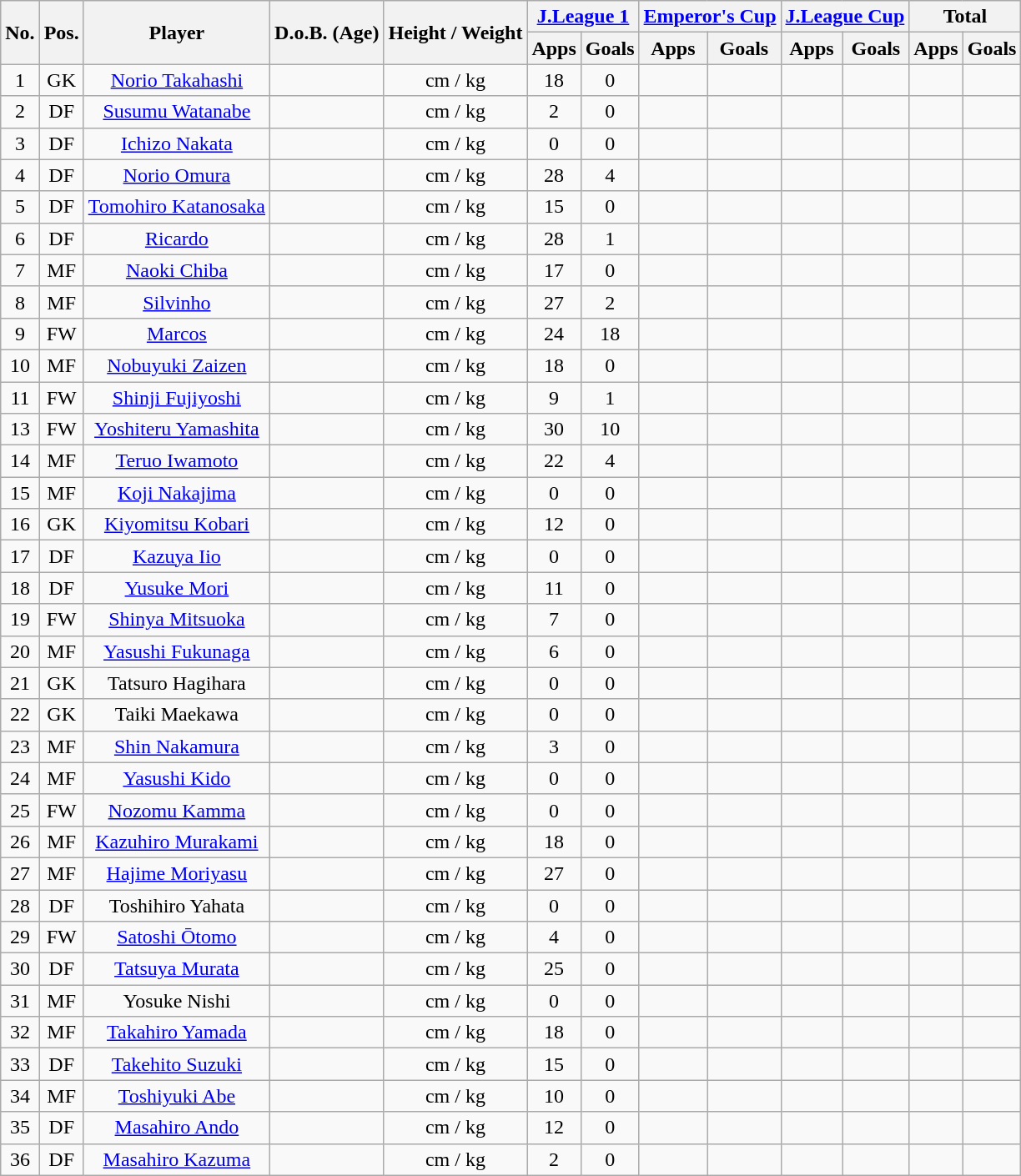<table class="wikitable" style="text-align:center;">
<tr>
<th rowspan="2">No.</th>
<th rowspan="2">Pos.</th>
<th rowspan="2">Player</th>
<th rowspan="2">D.o.B. (Age)</th>
<th rowspan="2">Height / Weight</th>
<th colspan="2"><a href='#'>J.League 1</a></th>
<th colspan="2"><a href='#'>Emperor's Cup</a></th>
<th colspan="2"><a href='#'>J.League Cup</a></th>
<th colspan="2">Total</th>
</tr>
<tr>
<th>Apps</th>
<th>Goals</th>
<th>Apps</th>
<th>Goals</th>
<th>Apps</th>
<th>Goals</th>
<th>Apps</th>
<th>Goals</th>
</tr>
<tr>
<td>1</td>
<td>GK</td>
<td><a href='#'>Norio Takahashi</a></td>
<td></td>
<td>cm / kg</td>
<td>18</td>
<td>0</td>
<td></td>
<td></td>
<td></td>
<td></td>
<td></td>
<td></td>
</tr>
<tr>
<td>2</td>
<td>DF</td>
<td><a href='#'>Susumu Watanabe</a></td>
<td></td>
<td>cm / kg</td>
<td>2</td>
<td>0</td>
<td></td>
<td></td>
<td></td>
<td></td>
<td></td>
<td></td>
</tr>
<tr>
<td>3</td>
<td>DF</td>
<td><a href='#'>Ichizo Nakata</a></td>
<td></td>
<td>cm / kg</td>
<td>0</td>
<td>0</td>
<td></td>
<td></td>
<td></td>
<td></td>
<td></td>
<td></td>
</tr>
<tr>
<td>4</td>
<td>DF</td>
<td><a href='#'>Norio Omura</a></td>
<td></td>
<td>cm / kg</td>
<td>28</td>
<td>4</td>
<td></td>
<td></td>
<td></td>
<td></td>
<td></td>
<td></td>
</tr>
<tr>
<td>5</td>
<td>DF</td>
<td><a href='#'>Tomohiro Katanosaka</a></td>
<td></td>
<td>cm / kg</td>
<td>15</td>
<td>0</td>
<td></td>
<td></td>
<td></td>
<td></td>
<td></td>
<td></td>
</tr>
<tr>
<td>6</td>
<td>DF</td>
<td><a href='#'>Ricardo</a></td>
<td></td>
<td>cm / kg</td>
<td>28</td>
<td>1</td>
<td></td>
<td></td>
<td></td>
<td></td>
<td></td>
<td></td>
</tr>
<tr>
<td>7</td>
<td>MF</td>
<td><a href='#'>Naoki Chiba</a></td>
<td></td>
<td>cm / kg</td>
<td>17</td>
<td>0</td>
<td></td>
<td></td>
<td></td>
<td></td>
<td></td>
<td></td>
</tr>
<tr>
<td>8</td>
<td>MF</td>
<td><a href='#'>Silvinho</a></td>
<td></td>
<td>cm / kg</td>
<td>27</td>
<td>2</td>
<td></td>
<td></td>
<td></td>
<td></td>
<td></td>
<td></td>
</tr>
<tr>
<td>9</td>
<td>FW</td>
<td><a href='#'>Marcos</a></td>
<td></td>
<td>cm / kg</td>
<td>24</td>
<td>18</td>
<td></td>
<td></td>
<td></td>
<td></td>
<td></td>
<td></td>
</tr>
<tr>
<td>10</td>
<td>MF</td>
<td><a href='#'>Nobuyuki Zaizen</a></td>
<td></td>
<td>cm / kg</td>
<td>18</td>
<td>0</td>
<td></td>
<td></td>
<td></td>
<td></td>
<td></td>
<td></td>
</tr>
<tr>
<td>11</td>
<td>FW</td>
<td><a href='#'>Shinji Fujiyoshi</a></td>
<td></td>
<td>cm / kg</td>
<td>9</td>
<td>1</td>
<td></td>
<td></td>
<td></td>
<td></td>
<td></td>
<td></td>
</tr>
<tr>
<td>13</td>
<td>FW</td>
<td><a href='#'>Yoshiteru Yamashita</a></td>
<td></td>
<td>cm / kg</td>
<td>30</td>
<td>10</td>
<td></td>
<td></td>
<td></td>
<td></td>
<td></td>
<td></td>
</tr>
<tr>
<td>14</td>
<td>MF</td>
<td><a href='#'>Teruo Iwamoto</a></td>
<td></td>
<td>cm / kg</td>
<td>22</td>
<td>4</td>
<td></td>
<td></td>
<td></td>
<td></td>
<td></td>
<td></td>
</tr>
<tr>
<td>15</td>
<td>MF</td>
<td><a href='#'>Koji Nakajima</a></td>
<td></td>
<td>cm / kg</td>
<td>0</td>
<td>0</td>
<td></td>
<td></td>
<td></td>
<td></td>
<td></td>
<td></td>
</tr>
<tr>
<td>16</td>
<td>GK</td>
<td><a href='#'>Kiyomitsu Kobari</a></td>
<td></td>
<td>cm / kg</td>
<td>12</td>
<td>0</td>
<td></td>
<td></td>
<td></td>
<td></td>
<td></td>
<td></td>
</tr>
<tr>
<td>17</td>
<td>DF</td>
<td><a href='#'>Kazuya Iio</a></td>
<td></td>
<td>cm / kg</td>
<td>0</td>
<td>0</td>
<td></td>
<td></td>
<td></td>
<td></td>
<td></td>
<td></td>
</tr>
<tr>
<td>18</td>
<td>DF</td>
<td><a href='#'>Yusuke Mori</a></td>
<td></td>
<td>cm / kg</td>
<td>11</td>
<td>0</td>
<td></td>
<td></td>
<td></td>
<td></td>
<td></td>
<td></td>
</tr>
<tr>
<td>19</td>
<td>FW</td>
<td><a href='#'>Shinya Mitsuoka</a></td>
<td></td>
<td>cm / kg</td>
<td>7</td>
<td>0</td>
<td></td>
<td></td>
<td></td>
<td></td>
<td></td>
<td></td>
</tr>
<tr>
<td>20</td>
<td>MF</td>
<td><a href='#'>Yasushi Fukunaga</a></td>
<td></td>
<td>cm / kg</td>
<td>6</td>
<td>0</td>
<td></td>
<td></td>
<td></td>
<td></td>
<td></td>
<td></td>
</tr>
<tr>
<td>21</td>
<td>GK</td>
<td>Tatsuro Hagihara</td>
<td></td>
<td>cm / kg</td>
<td>0</td>
<td>0</td>
<td></td>
<td></td>
<td></td>
<td></td>
<td></td>
<td></td>
</tr>
<tr>
<td>22</td>
<td>GK</td>
<td>Taiki Maekawa</td>
<td></td>
<td>cm / kg</td>
<td>0</td>
<td>0</td>
<td></td>
<td></td>
<td></td>
<td></td>
<td></td>
<td></td>
</tr>
<tr>
<td>23</td>
<td>MF</td>
<td><a href='#'>Shin Nakamura</a></td>
<td></td>
<td>cm / kg</td>
<td>3</td>
<td>0</td>
<td></td>
<td></td>
<td></td>
<td></td>
<td></td>
<td></td>
</tr>
<tr>
<td>24</td>
<td>MF</td>
<td><a href='#'>Yasushi Kido</a></td>
<td></td>
<td>cm / kg</td>
<td>0</td>
<td>0</td>
<td></td>
<td></td>
<td></td>
<td></td>
<td></td>
<td></td>
</tr>
<tr>
<td>25</td>
<td>FW</td>
<td><a href='#'>Nozomu Kamma</a></td>
<td></td>
<td>cm / kg</td>
<td>0</td>
<td>0</td>
<td></td>
<td></td>
<td></td>
<td></td>
<td></td>
<td></td>
</tr>
<tr>
<td>26</td>
<td>MF</td>
<td><a href='#'>Kazuhiro Murakami</a></td>
<td></td>
<td>cm / kg</td>
<td>18</td>
<td>0</td>
<td></td>
<td></td>
<td></td>
<td></td>
<td></td>
<td></td>
</tr>
<tr>
<td>27</td>
<td>MF</td>
<td><a href='#'>Hajime Moriyasu</a></td>
<td></td>
<td>cm / kg</td>
<td>27</td>
<td>0</td>
<td></td>
<td></td>
<td></td>
<td></td>
<td></td>
<td></td>
</tr>
<tr>
<td>28</td>
<td>DF</td>
<td>Toshihiro Yahata</td>
<td></td>
<td>cm / kg</td>
<td>0</td>
<td>0</td>
<td></td>
<td></td>
<td></td>
<td></td>
<td></td>
<td></td>
</tr>
<tr>
<td>29</td>
<td>FW</td>
<td><a href='#'>Satoshi Ōtomo</a></td>
<td></td>
<td>cm / kg</td>
<td>4</td>
<td>0</td>
<td></td>
<td></td>
<td></td>
<td></td>
<td></td>
<td></td>
</tr>
<tr>
<td>30</td>
<td>DF</td>
<td><a href='#'>Tatsuya Murata</a></td>
<td></td>
<td>cm / kg</td>
<td>25</td>
<td>0</td>
<td></td>
<td></td>
<td></td>
<td></td>
<td></td>
<td></td>
</tr>
<tr>
<td>31</td>
<td>MF</td>
<td>Yosuke Nishi</td>
<td></td>
<td>cm / kg</td>
<td>0</td>
<td>0</td>
<td></td>
<td></td>
<td></td>
<td></td>
<td></td>
<td></td>
</tr>
<tr>
<td>32</td>
<td>MF</td>
<td><a href='#'>Takahiro Yamada</a></td>
<td></td>
<td>cm / kg</td>
<td>18</td>
<td>0</td>
<td></td>
<td></td>
<td></td>
<td></td>
<td></td>
<td></td>
</tr>
<tr>
<td>33</td>
<td>DF</td>
<td><a href='#'>Takehito Suzuki</a></td>
<td></td>
<td>cm / kg</td>
<td>15</td>
<td>0</td>
<td></td>
<td></td>
<td></td>
<td></td>
<td></td>
<td></td>
</tr>
<tr>
<td>34</td>
<td>MF</td>
<td><a href='#'>Toshiyuki Abe</a></td>
<td></td>
<td>cm / kg</td>
<td>10</td>
<td>0</td>
<td></td>
<td></td>
<td></td>
<td></td>
<td></td>
<td></td>
</tr>
<tr>
<td>35</td>
<td>DF</td>
<td><a href='#'>Masahiro Ando</a></td>
<td></td>
<td>cm / kg</td>
<td>12</td>
<td>0</td>
<td></td>
<td></td>
<td></td>
<td></td>
<td></td>
<td></td>
</tr>
<tr>
<td>36</td>
<td>DF</td>
<td><a href='#'>Masahiro Kazuma</a></td>
<td></td>
<td>cm / kg</td>
<td>2</td>
<td>0</td>
<td></td>
<td></td>
<td></td>
<td></td>
<td></td>
<td></td>
</tr>
</table>
